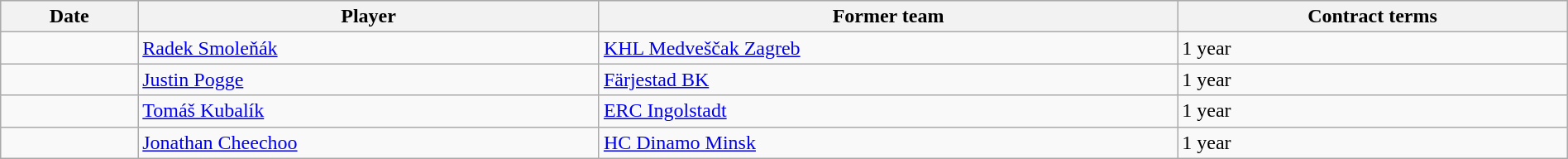<table class="wikitable" style="width:100%;">
<tr style="text-align:center; background:#ddd;">
<th>Date</th>
<th>Player</th>
<th>Former team</th>
<th>Contract terms</th>
</tr>
<tr>
<td></td>
<td> <a href='#'>Radek Smoleňák</a></td>
<td> <a href='#'>KHL Medveščak Zagreb</a></td>
<td>1 year</td>
</tr>
<tr>
<td></td>
<td> <a href='#'>Justin Pogge</a></td>
<td> <a href='#'>Färjestad BK</a></td>
<td>1 year</td>
</tr>
<tr>
<td></td>
<td> <a href='#'>Tomáš Kubalík</a></td>
<td> <a href='#'>ERC Ingolstadt</a></td>
<td>1 year</td>
</tr>
<tr>
<td></td>
<td> <a href='#'>Jonathan Cheechoo</a></td>
<td> <a href='#'>HC Dinamo Minsk</a></td>
<td>1 year</td>
</tr>
</table>
